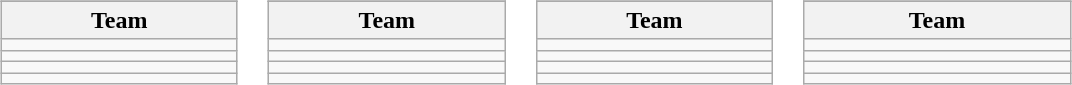<table>
<tr valign=top>
<td><br><table class="wikitable">
<tr>
</tr>
<tr>
<th width=150>Team</th>
</tr>
<tr>
<td></td>
</tr>
<tr>
<td></td>
</tr>
<tr>
<td></td>
</tr>
<tr>
<td></td>
</tr>
</table>
</td>
<td><br><table class="wikitable">
<tr>
</tr>
<tr>
<th width=150>Team</th>
</tr>
<tr>
<td></td>
</tr>
<tr>
<td></td>
</tr>
<tr>
<td></td>
</tr>
<tr>
<td></td>
</tr>
</table>
</td>
<td><br><table class="wikitable">
<tr>
</tr>
<tr>
<th width=150>Team</th>
</tr>
<tr>
<td></td>
</tr>
<tr>
<td></td>
</tr>
<tr>
<td></td>
</tr>
<tr>
<td></td>
</tr>
</table>
</td>
<td><br><table class="wikitable">
<tr>
</tr>
<tr>
<th width=170>Team</th>
</tr>
<tr>
<td></td>
</tr>
<tr>
<td></td>
</tr>
<tr>
<td></td>
</tr>
<tr>
<td></td>
</tr>
</table>
</td>
</tr>
</table>
